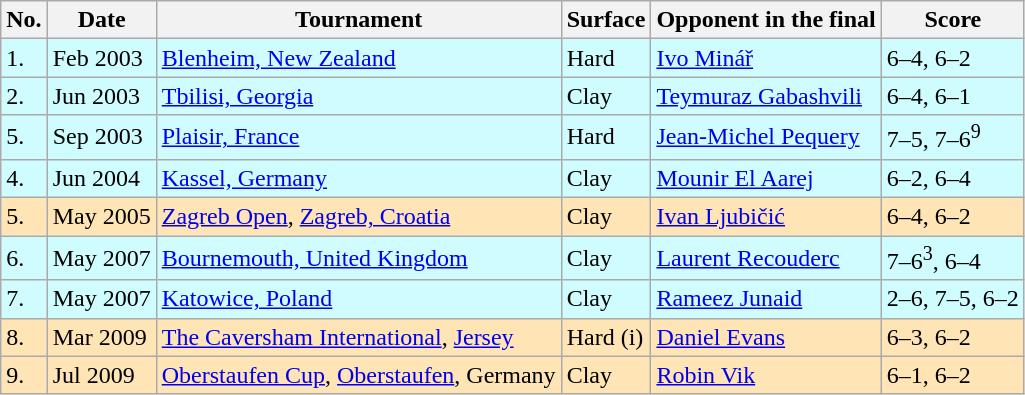<table class="wikitable">
<tr>
<th>No.</th>
<th>Date</th>
<th>Tournament</th>
<th>Surface</th>
<th>Opponent in the final</th>
<th>Score</th>
</tr>
<tr bgcolor="CFFCFF">
<td>1.</td>
<td>Feb 2003</td>
<td><a href='#'>Blenheim, New Zealand</a></td>
<td>Hard</td>
<td> <a href='#'>Ivo Minář</a></td>
<td>6–4, 6–2</td>
</tr>
<tr bgcolor="CFFCFF">
<td>2.</td>
<td>Jun 2003</td>
<td><a href='#'>Tbilisi, Georgia</a></td>
<td>Clay</td>
<td> <a href='#'>Teymuraz Gabashvili</a></td>
<td>6–4, 6–1</td>
</tr>
<tr bgcolor="CFFCFF">
<td>5.</td>
<td>Sep 2003</td>
<td><a href='#'>Plaisir, France</a></td>
<td>Hard</td>
<td> <a href='#'>Jean-Michel Pequery</a></td>
<td>7–5, 7–6<sup>9</sup></td>
</tr>
<tr bgcolor="CFFCFF">
<td>4.</td>
<td>Jun 2004</td>
<td><a href='#'>Kassel, Germany</a></td>
<td>Clay</td>
<td> <a href='#'>Mounir El Aarej</a></td>
<td>6–2, 6–4</td>
</tr>
<tr bgcolor="moccasin">
<td>5.</td>
<td>May 2005</td>
<td><a href='#'>Zagreb Open</a>, <a href='#'>Zagreb, Croatia</a></td>
<td>Clay</td>
<td> <a href='#'>Ivan Ljubičić</a></td>
<td>6–4, 6–2</td>
</tr>
<tr bgcolor="CFFCFF">
<td>6.</td>
<td>May 2007</td>
<td><a href='#'>Bournemouth, United Kingdom</a></td>
<td>Clay</td>
<td> <a href='#'>Laurent Recouderc</a></td>
<td>7–6<sup>3</sup>, 6–4</td>
</tr>
<tr bgcolor="CFFCFF">
<td>7.</td>
<td>May 2007</td>
<td><a href='#'>Katowice, Poland</a></td>
<td>Clay</td>
<td> <a href='#'>Rameez Junaid</a></td>
<td>2–6, 7–5, 6–2</td>
</tr>
<tr bgcolor="moccasin">
<td>8.</td>
<td>Mar 2009</td>
<td><a href='#'>The Caversham International</a>, <a href='#'>Jersey</a></td>
<td>Hard (i)</td>
<td> <a href='#'>Daniel Evans</a></td>
<td>6–3, 6–2</td>
</tr>
<tr bgcolor="moccasin">
<td>9.</td>
<td>Jul 2009</td>
<td><a href='#'>Oberstaufen Cup</a>, <a href='#'>Oberstaufen</a>, Germany</td>
<td>Clay</td>
<td> <a href='#'>Robin Vik</a></td>
<td>6–1, 6–2</td>
</tr>
</table>
